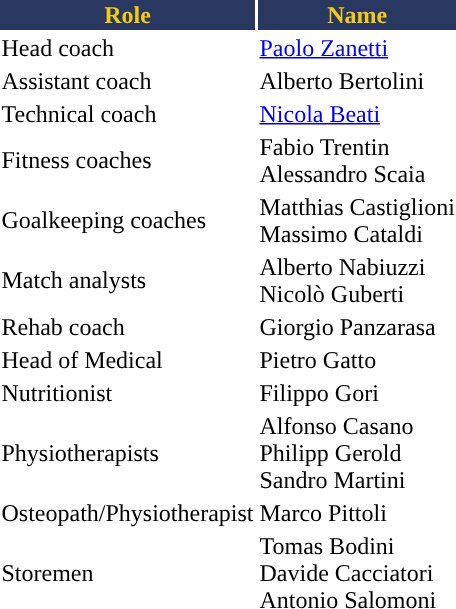<table class="toccolours">
<tr>
<th style="background:#293860;color:#F4CA16;">Role</th>
<th style="background:#293860;color:#F4CA16;">Name</th>
</tr>
<tr>
<td>Head coach</td>
<td> <a href='#'>Paolo Zanetti</a></td>
</tr>
<tr>
<td>Assistant coach</td>
<td> Alberto Bertolini</td>
</tr>
<tr>
<td>Technical coach</td>
<td> <a href='#'>Nicola Beati</a></td>
</tr>
<tr>
<td>Fitness coaches</td>
<td> Fabio Trentin <br>  Alessandro Scaia</td>
</tr>
<tr>
<td>Goalkeeping coaches</td>
<td> Matthias Castiglioni <br>  Massimo Cataldi</td>
</tr>
<tr>
<td>Match analysts</td>
<td> Alberto Nabiuzzi <br>  Nicolò Guberti</td>
</tr>
<tr>
<td>Rehab coach</td>
<td> Giorgio Panzarasa</td>
</tr>
<tr>
<td>Head of Medical</td>
<td> Pietro Gatto</td>
</tr>
<tr>
<td>Nutritionist</td>
<td> Filippo Gori</td>
</tr>
<tr>
<td>Physiotherapists</td>
<td> Alfonso Casano <br>  Philipp Gerold <br>  Sandro Martini</td>
</tr>
<tr>
<td>Osteopath/Physiotherapist</td>
<td> Marco Pittoli</td>
</tr>
<tr>
<td>Storemen</td>
<td> Tomas Bodini <br>  Davide Cacciatori <br>  Antonio Salomoni</td>
</tr>
</table>
